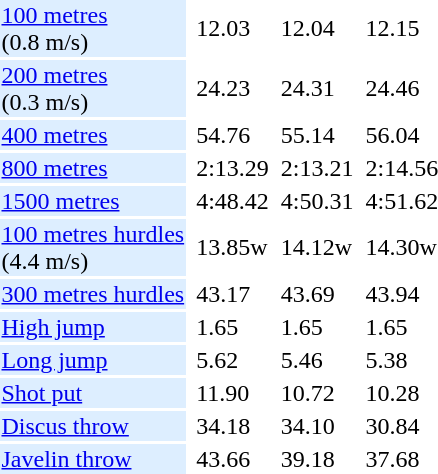<table>
<tr>
<td bgcolor = DDEEFF><a href='#'>100 metres</a> <br> (0.8 m/s)</td>
<td></td>
<td>12.03</td>
<td></td>
<td>12.04</td>
<td></td>
<td>12.15</td>
</tr>
<tr>
<td bgcolor = DDEEFF><a href='#'>200 metres</a> <br> (0.3 m/s)</td>
<td></td>
<td>24.23</td>
<td></td>
<td>24.31</td>
<td></td>
<td>24.46</td>
</tr>
<tr>
<td bgcolor = DDEEFF><a href='#'>400 metres</a></td>
<td></td>
<td>54.76</td>
<td></td>
<td>55.14</td>
<td></td>
<td>56.04</td>
</tr>
<tr>
<td bgcolor = DDEEFF><a href='#'>800 metres</a></td>
<td></td>
<td>2:13.29</td>
<td></td>
<td>2:13.21</td>
<td></td>
<td>2:14.56</td>
</tr>
<tr>
<td bgcolor = DDEEFF><a href='#'>1500 metres</a></td>
<td></td>
<td>4:48.42</td>
<td></td>
<td>4:50.31</td>
<td></td>
<td>4:51.62</td>
</tr>
<tr>
<td bgcolor = DDEEFF><a href='#'>100 metres hurdles</a> <br> (4.4 m/s)</td>
<td></td>
<td>13.85w</td>
<td></td>
<td>14.12w</td>
<td></td>
<td>14.30w</td>
</tr>
<tr>
<td bgcolor = DDEEFF><a href='#'>300 metres hurdles</a></td>
<td></td>
<td>43.17</td>
<td></td>
<td>43.69</td>
<td></td>
<td>43.94</td>
</tr>
<tr>
<td bgcolor = DDEEFF><a href='#'>High jump</a></td>
<td></td>
<td>1.65</td>
<td></td>
<td>1.65</td>
<td></td>
<td>1.65</td>
</tr>
<tr>
<td bgcolor = DDEEFF><a href='#'>Long jump</a></td>
<td></td>
<td>5.62</td>
<td></td>
<td>5.46</td>
<td></td>
<td>5.38</td>
</tr>
<tr>
<td bgcolor = DDEEFF><a href='#'>Shot put</a></td>
<td></td>
<td>11.90</td>
<td></td>
<td>10.72</td>
<td></td>
<td>10.28</td>
</tr>
<tr>
<td bgcolor = DDEEFF><a href='#'>Discus throw</a></td>
<td></td>
<td>34.18</td>
<td></td>
<td>34.10</td>
<td></td>
<td>30.84</td>
</tr>
<tr>
<td bgcolor = DDEEFF><a href='#'>Javelin throw</a></td>
<td></td>
<td>43.66</td>
<td></td>
<td>39.18</td>
<td></td>
<td>37.68</td>
</tr>
</table>
